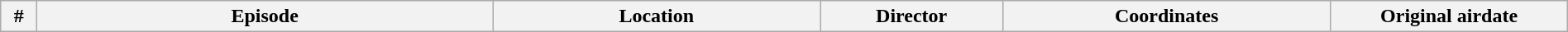<table class="wikitable plainrowheaders" style="width:100%; margin:auto;">
<tr>
<th width="2%">#</th>
<th width="25%">Episode</th>
<th width="18%">Location</th>
<th width="10%">Director</th>
<th width="18%">Coordinates</th>
<th width="13%">Original airdate<br></th>
</tr>
</table>
